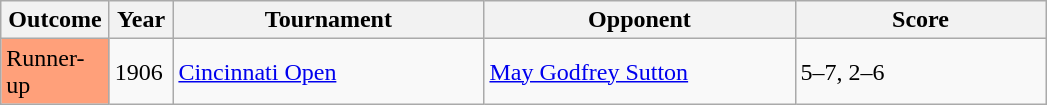<table class='sortable wikitable'>
<tr>
<th style="width:65px">Outcome</th>
<th style="width:35px">Year</th>
<th style="width:200px">Tournament</th>
<th style="width:200px">Opponent</th>
<th style="width:160px" class="unsortable">Score</th>
</tr>
<tr>
<td style="background:#ffa07a;">Runner-up</td>
<td>1906</td>
<td><a href='#'>Cincinnati Open</a></td>
<td><a href='#'>May Godfrey Sutton</a></td>
<td>5–7, 2–6</td>
</tr>
</table>
